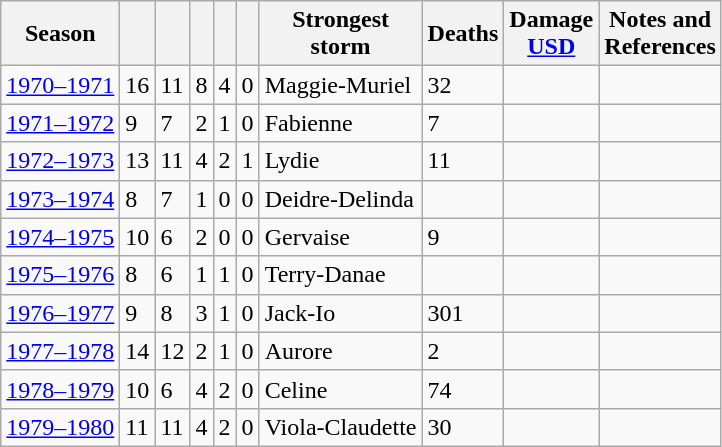<table class="wikitable sortable">
<tr>
<th>Season</th>
<th></th>
<th></th>
<th></th>
<th></th>
<th></th>
<th>Strongest<br>storm</th>
<th>Deaths</th>
<th>Damage<br><a href='#'>USD</a></th>
<th>Notes and<br>References</th>
</tr>
<tr>
<td><a href='#'>1970–1971</a></td>
<td>16</td>
<td>11</td>
<td>8</td>
<td>4</td>
<td>0</td>
<td> Maggie-Muriel</td>
<td>32</td>
<td></td>
<td></td>
</tr>
<tr>
<td><a href='#'>1971–1972</a></td>
<td>9</td>
<td>7</td>
<td>2</td>
<td>1</td>
<td>0</td>
<td> Fabienne</td>
<td>7</td>
<td></td>
<td></td>
</tr>
<tr>
<td><a href='#'>1972–1973</a></td>
<td>13</td>
<td>11</td>
<td>4</td>
<td>2</td>
<td>1</td>
<td> Lydie</td>
<td>11</td>
<td></td>
<td></td>
</tr>
<tr>
<td><a href='#'>1973–1974</a></td>
<td>8</td>
<td>7</td>
<td>1</td>
<td>0</td>
<td>0</td>
<td> Deidre-Delinda</td>
<td></td>
<td></td>
<td></td>
</tr>
<tr>
<td><a href='#'>1974–1975</a></td>
<td>10</td>
<td>6</td>
<td>2</td>
<td>0</td>
<td>0</td>
<td> Gervaise</td>
<td>9</td>
<td></td>
<td></td>
</tr>
<tr>
<td><a href='#'>1975–1976</a></td>
<td>8</td>
<td>6</td>
<td>1</td>
<td>1</td>
<td>0</td>
<td> Terry-Danae</td>
<td></td>
<td></td>
<td></td>
</tr>
<tr>
<td><a href='#'>1976–1977</a></td>
<td>9</td>
<td>8</td>
<td>3</td>
<td>1</td>
<td>0</td>
<td> Jack-Io</td>
<td>301</td>
<td></td>
<td></td>
</tr>
<tr>
<td><a href='#'>1977–1978</a></td>
<td>14</td>
<td>12</td>
<td>2</td>
<td>1</td>
<td>0</td>
<td> Aurore</td>
<td>2</td>
<td></td>
<td></td>
</tr>
<tr>
<td><a href='#'>1978–1979</a></td>
<td>10</td>
<td>6</td>
<td>4</td>
<td>2</td>
<td>0</td>
<td> Celine</td>
<td>74</td>
<td></td>
<td></td>
</tr>
<tr>
<td><a href='#'>1979–1980</a></td>
<td>11</td>
<td>11</td>
<td>4</td>
<td>2</td>
<td>0</td>
<td> Viola-Claudette</td>
<td>30</td>
<td></td>
<td></td>
</tr>
</table>
